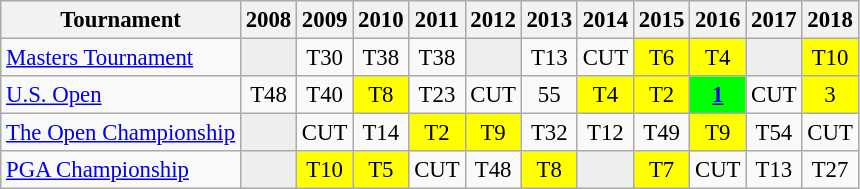<table class="wikitable" style="font-size:95%;text-align:center;">
<tr>
<th>Tournament</th>
<th>2008</th>
<th>2009</th>
<th>2010</th>
<th>2011</th>
<th>2012</th>
<th>2013</th>
<th>2014</th>
<th>2015</th>
<th>2016</th>
<th>2017</th>
<th>2018</th>
</tr>
<tr>
<td align=left><a href='#'>Masters Tournament</a></td>
<td style="background:#eeeeee;"></td>
<td>T30</td>
<td>T38</td>
<td>T38</td>
<td style="background:#eeeeee;"></td>
<td>T13</td>
<td>CUT</td>
<td style="background:yellow;">T6</td>
<td style="background:yellow;">T4</td>
<td style="background:#eeeeee;"></td>
<td style="background:yellow;">T10</td>
</tr>
<tr>
<td align=left><a href='#'>U.S. Open</a></td>
<td>T48</td>
<td>T40</td>
<td style="background:yellow;">T8</td>
<td>T23</td>
<td>CUT</td>
<td>55</td>
<td style="background:yellow;">T4</td>
<td style="background:yellow;">T2</td>
<td style="background:lime;"><a href='#'><strong>1</strong></a></td>
<td>CUT</td>
<td style="background:yellow;">3</td>
</tr>
<tr>
<td align=left><a href='#'>The Open Championship</a></td>
<td style="background:#eeeeee;"></td>
<td>CUT</td>
<td>T14</td>
<td style="background:yellow;">T2</td>
<td style="background:yellow;">T9</td>
<td>T32</td>
<td>T12</td>
<td>T49</td>
<td style="background:yellow;">T9</td>
<td>T54</td>
<td>CUT</td>
</tr>
<tr>
<td align=left><a href='#'>PGA Championship</a></td>
<td style="background:#eeeeee;"></td>
<td style="background:yellow;">T10</td>
<td style="background:yellow;">T5</td>
<td>CUT</td>
<td>T48</td>
<td style="background:yellow;">T8</td>
<td style="background:#eeeeee;"></td>
<td style="background:yellow;">T7</td>
<td>CUT</td>
<td>T13</td>
<td>T27</td>
</tr>
</table>
